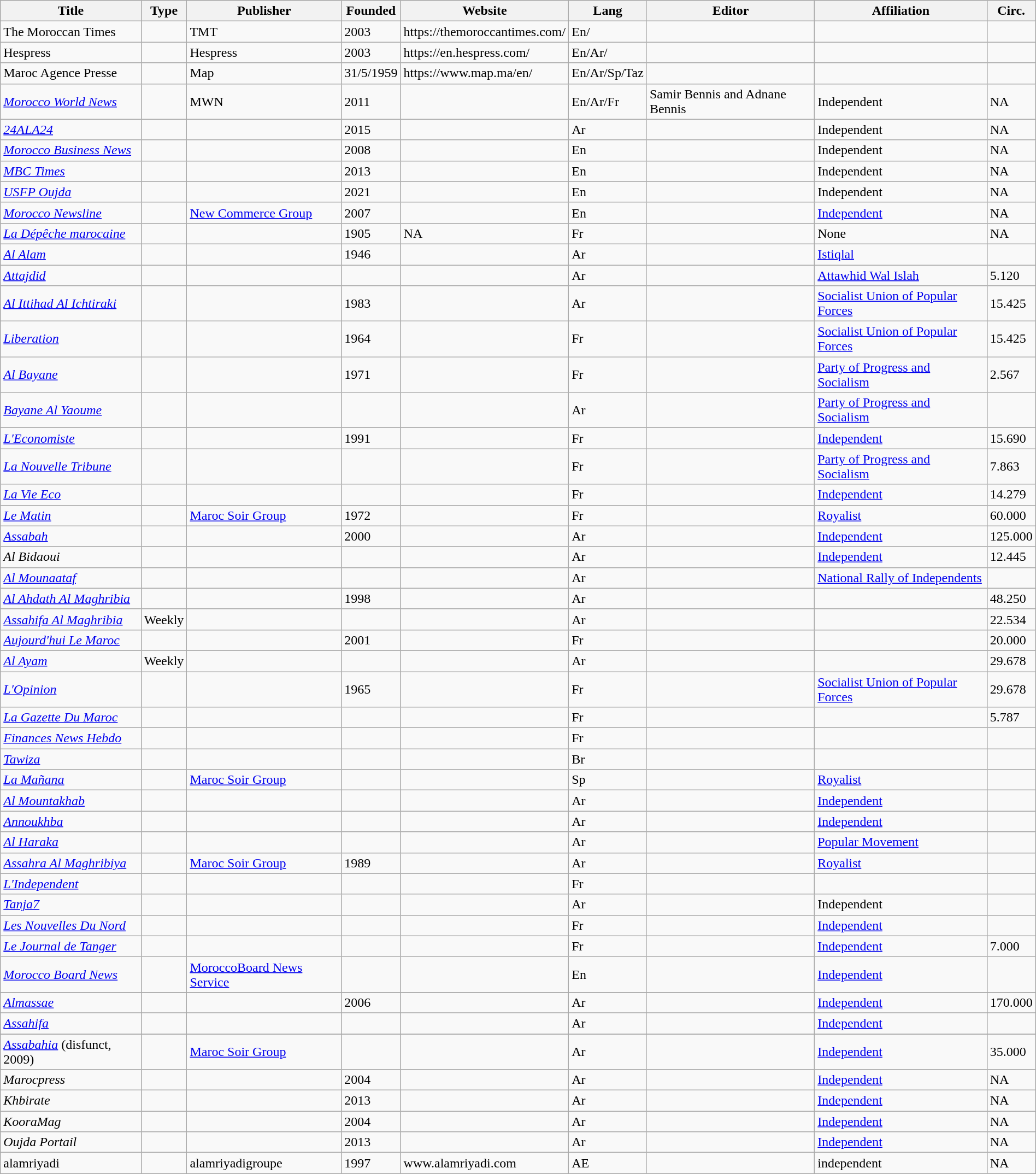<table class="wikitable sortable mw-collapsible" style="margin:1em auto;">
<tr>
<th align=center>Title</th>
<th align=center>Type</th>
<th align=center>Publisher</th>
<th align=center>Founded</th>
<th align=center>Website</th>
<th align=center>Lang</th>
<th align=center>Editor</th>
<th align=center nowrap>Affiliation</th>
<th align=right nowrap>Circ.</th>
</tr>
<tr>
<td>The Moroccan Times</td>
<td> </td>
<td>TMT</td>
<td>2003</td>
<td>https://themoroccantimes.com/</td>
<td>En/</td>
<td></td>
<td></td>
<td></td>
</tr>
<tr>
<td>Hespress</td>
<td> </td>
<td>Hespress</td>
<td>2003</td>
<td>https://en.hespress.com/</td>
<td>En/Ar/</td>
<td></td>
<td></td>
<td></td>
</tr>
<tr>
<td>Maroc Agence Presse</td>
<td> </td>
<td>Map</td>
<td>31/5/1959</td>
<td>https://www.map.ma/en/</td>
<td>En/Ar/Sp/Taz</td>
<td></td>
<td></td>
<td></td>
</tr>
<tr>
<td><em><a href='#'>Morocco World News</a></em></td>
<td> </td>
<td>MWN</td>
<td>2011</td>
<td></td>
<td>En/Ar/Fr</td>
<td>Samir Bennis and Adnane Bennis</td>
<td>Independent</td>
<td>NA</td>
</tr>
<tr>
<td><em><a href='#'>24ALA24</a></em></td>
<td> </td>
<td></td>
<td>2015</td>
<td><small></small></td>
<td>Ar</td>
<td></td>
<td>Independent</td>
<td>NA</td>
</tr>
<tr>
<td><em><a href='#'>Morocco Business News</a></em></td>
<td> </td>
<td></td>
<td>2008</td>
<td><small></small></td>
<td>En</td>
<td></td>
<td>Independent</td>
<td>NA</td>
</tr>
<tr>
<td><em><a href='#'>MBC Times</a></em></td>
<td> </td>
<td></td>
<td>2013</td>
<td><small></small></td>
<td>En</td>
<td></td>
<td>Independent</td>
<td>NA</td>
</tr>
<tr>
<td><em><a href='#'>USFP Oujda</a></em></td>
<td> </td>
<td></td>
<td>2021</td>
<td><small></small></td>
<td>En</td>
<td></td>
<td>Independent</td>
<td>NA</td>
</tr>
<tr>
<td><em><a href='#'>Morocco Newsline</a></em></td>
<td> </td>
<td><a href='#'>New Commerce Group</a></td>
<td>2007</td>
<td><small></small></td>
<td>En</td>
<td></td>
<td><a href='#'>Independent</a></td>
<td>NA</td>
</tr>
<tr>
<td><em><a href='#'>La Dépêche marocaine</a></em></td>
<td> </td>
<td></td>
<td>1905</td>
<td>NA</td>
<td>Fr</td>
<td></td>
<td>None</td>
<td>NA</td>
</tr>
<tr>
<td><em><a href='#'>Al Alam</a></em></td>
<td> </td>
<td></td>
<td>1946</td>
<td><small></small></td>
<td>Ar</td>
<td></td>
<td><a href='#'>Istiqlal</a></td>
<td></td>
</tr>
<tr>
<td><em><a href='#'>Attajdid</a></em></td>
<td> </td>
<td></td>
<td></td>
<td><small></small></td>
<td>Ar</td>
<td></td>
<td><a href='#'>Attawhid Wal Islah</a></td>
<td>5.120</td>
</tr>
<tr>
<td><em><a href='#'>Al Ittihad Al Ichtiraki</a></em></td>
<td> </td>
<td></td>
<td>1983</td>
<td></td>
<td>Ar</td>
<td></td>
<td><a href='#'>Socialist Union of Popular Forces</a></td>
<td>15.425</td>
</tr>
<tr>
<td><em><a href='#'>Liberation</a></em></td>
<td> </td>
<td></td>
<td>1964</td>
<td><small></small></td>
<td>Fr</td>
<td></td>
<td><a href='#'>Socialist Union of Popular Forces</a></td>
<td>15.425</td>
</tr>
<tr>
<td><em><a href='#'>Al Bayane</a></em></td>
<td> </td>
<td></td>
<td>1971</td>
<td><small></small></td>
<td>Fr</td>
<td></td>
<td><a href='#'>Party of Progress and Socialism</a></td>
<td>2.567</td>
</tr>
<tr>
<td><em><a href='#'>Bayane Al Yaoume</a></em></td>
<td> </td>
<td></td>
<td></td>
<td><small></small></td>
<td>Ar</td>
<td></td>
<td><a href='#'>Party of Progress and Socialism</a></td>
<td></td>
</tr>
<tr>
<td><em><a href='#'>L'Economiste</a></em></td>
<td> </td>
<td></td>
<td>1991</td>
<td><small></small></td>
<td>Fr</td>
<td></td>
<td><a href='#'>Independent</a></td>
<td>15.690</td>
</tr>
<tr>
<td><em><a href='#'>La Nouvelle Tribune</a></em></td>
<td> </td>
<td></td>
<td></td>
<td><small></small></td>
<td>Fr</td>
<td></td>
<td><a href='#'>Party of Progress and Socialism</a></td>
<td>7.863</td>
</tr>
<tr>
<td><em><a href='#'>La Vie Eco</a></em></td>
<td> </td>
<td></td>
<td></td>
<td><small></small></td>
<td>Fr</td>
<td></td>
<td><a href='#'>Independent</a></td>
<td>14.279</td>
</tr>
<tr>
<td><em><a href='#'>Le Matin</a></em></td>
<td> </td>
<td><a href='#'>Maroc Soir Group</a></td>
<td>1972</td>
<td><small></small></td>
<td>Fr</td>
<td></td>
<td><a href='#'>Royalist</a></td>
<td>60.000</td>
</tr>
<tr>
<td><em><a href='#'>Assabah</a></em></td>
<td> </td>
<td></td>
<td>2000</td>
<td><small> </small></td>
<td>Ar</td>
<td></td>
<td><a href='#'>Independent</a></td>
<td>125.000</td>
</tr>
<tr>
<td><em>Al Bidaoui</em></td>
<td> </td>
<td></td>
<td></td>
<td></td>
<td>Ar</td>
<td></td>
<td><a href='#'>Independent</a></td>
<td>12.445</td>
</tr>
<tr>
<td><em><a href='#'>Al Mounaataf</a></em></td>
<td> </td>
<td></td>
<td></td>
<td><small></small></td>
<td>Ar</td>
<td></td>
<td><a href='#'>National Rally of Independents</a></td>
<td></td>
</tr>
<tr>
<td><em><a href='#'>Al Ahdath Al Maghribia</a></em></td>
<td> </td>
<td></td>
<td>1998</td>
<td><small></small></td>
<td>Ar</td>
<td></td>
<td></td>
<td>48.250</td>
</tr>
<tr>
<td><em><a href='#'>Assahifa Al Maghribia</a></em></td>
<td>Weekly</td>
<td></td>
<td></td>
<td></td>
<td>Ar</td>
<td></td>
<td></td>
<td>22.534</td>
</tr>
<tr>
<td><em><a href='#'>Aujourd'hui Le Maroc</a></em></td>
<td> </td>
<td></td>
<td>2001</td>
<td><small></small></td>
<td>Fr</td>
<td></td>
<td></td>
<td>20.000</td>
</tr>
<tr>
<td><em><a href='#'>Al Ayam</a></em></td>
<td>Weekly</td>
<td></td>
<td></td>
<td><small></small></td>
<td>Ar</td>
<td></td>
<td></td>
<td>29.678</td>
</tr>
<tr>
<td><em><a href='#'>L'Opinion</a></em></td>
<td> </td>
<td></td>
<td>1965</td>
<td><small></small></td>
<td>Fr</td>
<td></td>
<td><a href='#'>Socialist Union of Popular Forces</a></td>
<td>29.678</td>
</tr>
<tr>
<td><em><a href='#'>La Gazette Du Maroc</a></em></td>
<td> </td>
<td></td>
<td></td>
<td><small></small></td>
<td>Fr</td>
<td></td>
<td></td>
<td>5.787</td>
</tr>
<tr>
<td><em><a href='#'>Finances News Hebdo</a></em></td>
<td> </td>
<td></td>
<td></td>
<td><small></small></td>
<td>Fr</td>
<td></td>
<td></td>
<td></td>
</tr>
<tr>
<td><em><a href='#'>Tawiza</a></em></td>
<td></td>
<td></td>
<td></td>
<td></td>
<td>Br</td>
<td></td>
<td></td>
<td></td>
</tr>
<tr>
<td><em><a href='#'>La Mañana</a></em></td>
<td> </td>
<td><a href='#'>Maroc Soir Group</a></td>
<td></td>
<td></td>
<td>Sp</td>
<td></td>
<td><a href='#'>Royalist</a></td>
<td></td>
</tr>
<tr>
<td><em><a href='#'>Al Mountakhab</a></em></td>
<td> </td>
<td></td>
<td></td>
<td><small></small></td>
<td>Ar</td>
<td></td>
<td><a href='#'>Independent</a></td>
<td></td>
</tr>
<tr>
<td><em><a href='#'>Annoukhba</a></em></td>
<td> </td>
<td></td>
<td></td>
<td><small></small></td>
<td>Ar</td>
<td></td>
<td><a href='#'>Independent</a></td>
<td></td>
</tr>
<tr>
<td><em><a href='#'>Al Haraka</a></em></td>
<td> </td>
<td></td>
<td></td>
<td><small> </small></td>
<td>Ar</td>
<td></td>
<td><a href='#'>Popular Movement</a></td>
<td></td>
</tr>
<tr>
<td><em><a href='#'>Assahra Al Maghribiya</a></em></td>
<td> </td>
<td><a href='#'>Maroc Soir Group</a></td>
<td>1989</td>
<td><small></small></td>
<td>Ar</td>
<td></td>
<td><a href='#'>Royalist</a></td>
<td></td>
</tr>
<tr>
<td><em><a href='#'>L'Independent</a></em></td>
<td> </td>
<td></td>
<td></td>
<td></td>
<td>Fr</td>
<td></td>
<td></td>
<td></td>
</tr>
<tr>
<td><em><a href='#'>Tanja7</a></em></td>
<td></td>
<td></td>
<td></td>
<td><small></small></td>
<td>Ar</td>
<td></td>
<td>Independent</td>
<td></td>
</tr>
<tr>
<td><em><a href='#'>Les Nouvelles Du Nord</a></em></td>
<td> </td>
<td></td>
<td></td>
<td><small></small></td>
<td>Fr</td>
<td></td>
<td><a href='#'>Independent</a></td>
<td></td>
</tr>
<tr>
<td><em><a href='#'>Le Journal de Tanger</a></em></td>
<td> </td>
<td></td>
<td></td>
<td><small></small></td>
<td>Fr</td>
<td></td>
<td><a href='#'>Independent</a></td>
<td>7.000</td>
</tr>
<tr>
<td><em><a href='#'>Morocco Board News</a></em></td>
<td></td>
<td><a href='#'>MoroccoBoard News Service</a></td>
<td></td>
<td><small></small></td>
<td>En</td>
<td></td>
<td><a href='#'>Independent</a></td>
<td></td>
</tr>
<tr>
</tr>
<tr>
<td><em><a href='#'>Almassae</a></em></td>
<td> </td>
<td></td>
<td>2006</td>
<td><small></small></td>
<td>Ar</td>
<td></td>
<td><a href='#'>Independent</a></td>
<td>170.000</td>
</tr>
<tr>
</tr>
<tr>
<td><em><a href='#'>Assahifa</a></em></td>
<td> </td>
<td></td>
<td></td>
<td></td>
<td>Ar</td>
<td></td>
<td><a href='#'>Independent</a></td>
<td></td>
</tr>
<tr>
</tr>
<tr>
<td><em><a href='#'>Assabahia</a></em> (disfunct, 2009)</td>
<td> </td>
<td><a href='#'>Maroc Soir Group</a></td>
<td></td>
<td></td>
<td>Ar</td>
<td></td>
<td><a href='#'>Independent</a></td>
<td>35.000</td>
</tr>
<tr>
<td><em>Marocpress</em></td>
<td> </td>
<td></td>
<td>2004</td>
<td><small> </small></td>
<td>Ar</td>
<td></td>
<td><a href='#'>Independent</a></td>
<td>NA</td>
</tr>
<tr>
<td><em>Khbirate</em></td>
<td> </td>
<td></td>
<td>2013</td>
<td><small></small></td>
<td>Ar</td>
<td></td>
<td><a href='#'>Independent</a></td>
<td>NA<br></td>
</tr>
<tr>
<td><em>KooraMag</em></td>
<td> </td>
<td></td>
<td>2004</td>
<td><small></small></td>
<td>Ar</td>
<td></td>
<td><a href='#'>Independent</a></td>
<td>NA</td>
</tr>
<tr>
<td><em>Oujda Portail</em></td>
<td> </td>
<td></td>
<td>2013</td>
<td><small></small></td>
<td>Ar</td>
<td></td>
<td><a href='#'>Independent</a></td>
<td>NA</td>
</tr>
<tr>
<td>alamriyadi</td>
<td></td>
<td>alamriyadigroupe</td>
<td>1997</td>
<td>www.alamriyadi.com</td>
<td>AE</td>
<td></td>
<td>independent</td>
<td>NA</td>
</tr>
</table>
